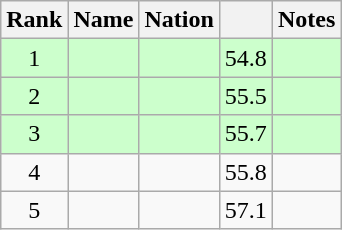<table class="wikitable sortable" style="text-align:center">
<tr>
<th scope="col">Rank</th>
<th scope="col">Name</th>
<th scope="col">Nation</th>
<th scope="col"></th>
<th scope="col">Notes</th>
</tr>
<tr bgcolor=ccffcc>
<td>1</td>
<td style="text-align:left"></td>
<td style="text-align:left"></td>
<td>54.8 </td>
<td></td>
</tr>
<tr bgcolor=ccffcc>
<td>2</td>
<td style="text-align:left"></td>
<td style="text-align:left"></td>
<td>55.5 </td>
<td></td>
</tr>
<tr bgcolor=ccffcc>
<td>3</td>
<td style="text-align:left"></td>
<td style="text-align:left"></td>
<td>55.7 </td>
<td></td>
</tr>
<tr>
<td>4</td>
<td style="text-align:left"></td>
<td style="text-align:left"></td>
<td>55.8 </td>
<td></td>
</tr>
<tr>
<td>5</td>
<td style="text-align:left"></td>
<td style="text-align:left"></td>
<td>57.1 </td>
<td></td>
</tr>
</table>
